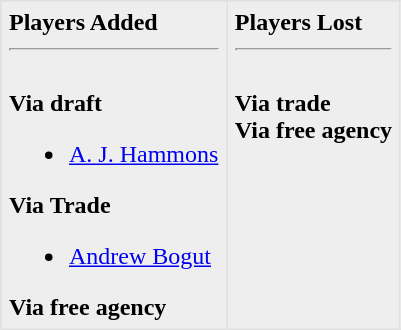<table border=1 style="border-collapse:collapse; background-color:#eeeeee" bordercolor="#DFDFDF" cellpadding="5">
<tr>
<td valign="top"><strong>Players Added</strong> <hr><br><strong>Via draft</strong><ul><li><a href='#'>A. J. Hammons</a></li></ul><strong>Via Trade</strong><ul><li><a href='#'>Andrew Bogut</a></li></ul><strong>Via free agency</strong></td>
<td valign="top"><strong>Players Lost</strong> <hr><br><strong>Via trade</strong><br><strong>Via free agency</strong></td>
</tr>
</table>
